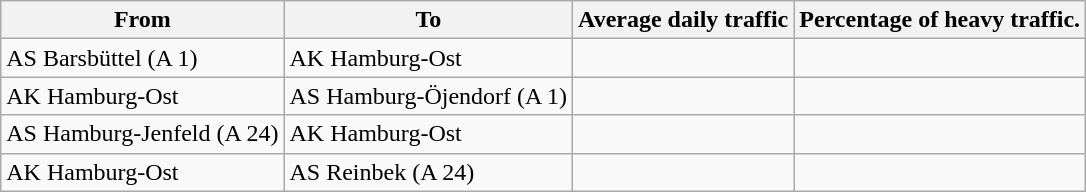<table class="wikitable">
<tr>
<th>From</th>
<th>To</th>
<th>Average daily traffic</th>
<th>Percentage of heavy traffic.<br></th>
</tr>
<tr>
<td>AS Barsbüttel (A 1)</td>
<td>AK Hamburg-Ost</td>
<td></td>
<td></td>
</tr>
<tr>
<td>AK Hamburg-Ost</td>
<td>AS Hamburg-Öjendorf (A 1)</td>
<td></td>
<td></td>
</tr>
<tr>
<td>AS Hamburg-Jenfeld (A 24)</td>
<td>AK Hamburg-Ost</td>
<td></td>
<td></td>
</tr>
<tr>
<td>AK Hamburg-Ost</td>
<td>AS Reinbek (A 24)</td>
<td></td>
<td></td>
</tr>
</table>
